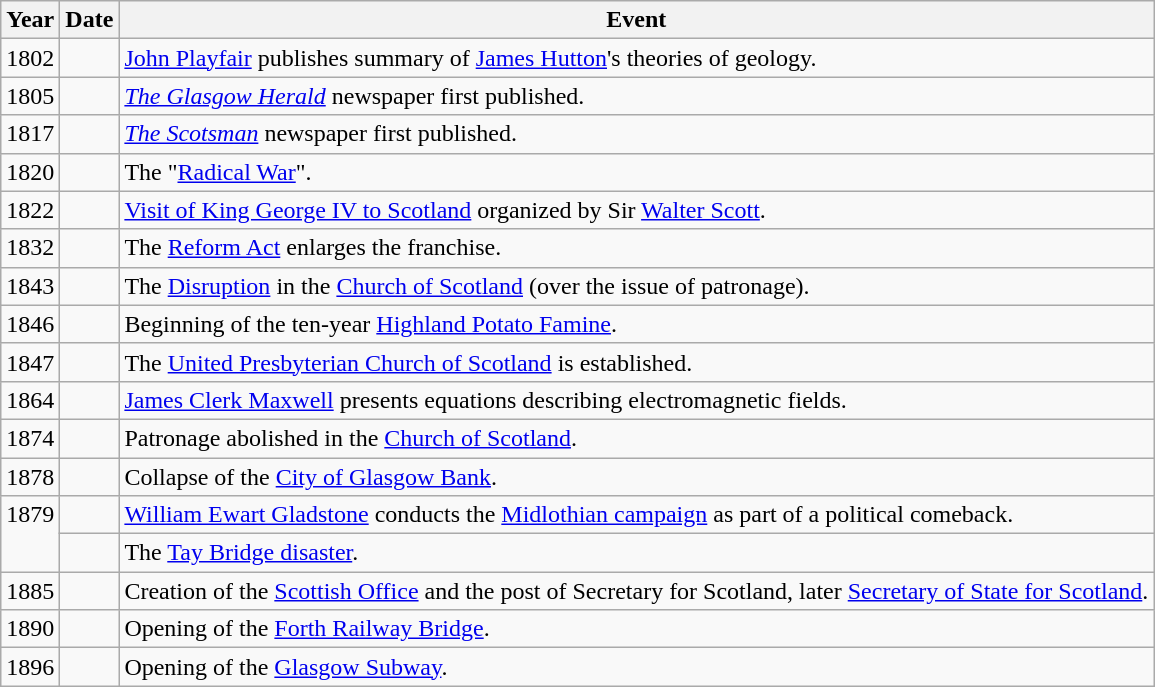<table class="wikitable">
<tr>
<th style="width:6en">Year</th>
<th style="width:15en">Date</th>
<th>Event</th>
</tr>
<tr>
<td>1802</td>
<td></td>
<td><a href='#'>John Playfair</a> publishes summary of <a href='#'>James Hutton</a>'s theories of geology.</td>
</tr>
<tr>
<td>1805</td>
<td></td>
<td><em><a href='#'>The Glasgow Herald</a></em> newspaper first published.</td>
</tr>
<tr>
<td>1817</td>
<td></td>
<td><em><a href='#'>The Scotsman</a></em> newspaper first published.</td>
</tr>
<tr>
<td>1820</td>
<td></td>
<td>The "<a href='#'>Radical War</a>".</td>
</tr>
<tr>
<td>1822</td>
<td></td>
<td><a href='#'>Visit of King George IV to Scotland</a> organized by Sir <a href='#'>Walter Scott</a>.</td>
</tr>
<tr>
<td>1832</td>
<td></td>
<td>The <a href='#'>Reform Act</a> enlarges the franchise.</td>
</tr>
<tr>
<td>1843</td>
<td></td>
<td>The <a href='#'>Disruption</a> in the <a href='#'>Church of Scotland</a> (over the issue of patronage).</td>
</tr>
<tr>
<td>1846</td>
<td></td>
<td>Beginning of the ten-year <a href='#'>Highland Potato Famine</a>.</td>
</tr>
<tr>
<td>1847</td>
<td></td>
<td>The <a href='#'>United Presbyterian Church of Scotland</a> is established.</td>
</tr>
<tr>
<td>1864</td>
<td></td>
<td><a href='#'>James Clerk Maxwell</a> presents equations describing electromagnetic fields.</td>
</tr>
<tr>
<td>1874</td>
<td></td>
<td>Patronage abolished in the <a href='#'>Church of Scotland</a>.</td>
</tr>
<tr>
<td>1878</td>
<td></td>
<td>Collapse of the <a href='#'>City of Glasgow Bank</a>.</td>
</tr>
<tr>
<td rowspan="2" valign="top">1879</td>
<td></td>
<td><a href='#'>William Ewart Gladstone</a> conducts the <a href='#'>Midlothian campaign</a> as part of a political comeback.</td>
</tr>
<tr>
<td></td>
<td>The <a href='#'>Tay Bridge disaster</a>.</td>
</tr>
<tr>
<td>1885</td>
<td></td>
<td>Creation of the <a href='#'>Scottish Office</a> and the post of Secretary for Scotland, later <a href='#'>Secretary of State for Scotland</a>.</td>
</tr>
<tr>
<td>1890</td>
<td></td>
<td>Opening of the <a href='#'>Forth Railway Bridge</a>.</td>
</tr>
<tr>
<td>1896</td>
<td></td>
<td>Opening of the <a href='#'>Glasgow Subway</a>.</td>
</tr>
</table>
